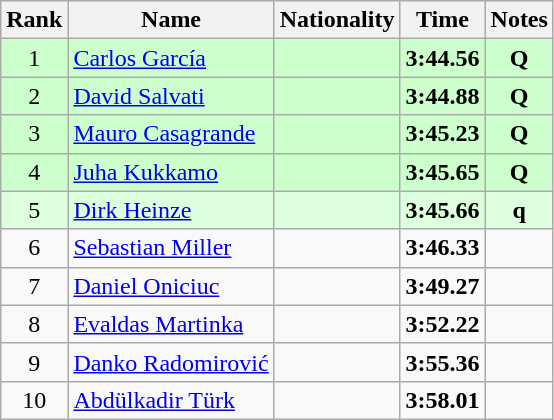<table class="wikitable sortable" style="text-align:center">
<tr>
<th>Rank</th>
<th>Name</th>
<th>Nationality</th>
<th>Time</th>
<th>Notes</th>
</tr>
<tr bgcolor=ccffcc>
<td>1</td>
<td align=left><a href='#'>Carlos García</a></td>
<td align=left></td>
<td><strong>3:44.56</strong></td>
<td><strong>Q</strong></td>
</tr>
<tr bgcolor=ccffcc>
<td>2</td>
<td align=left><a href='#'>David Salvati</a></td>
<td align=left></td>
<td><strong>3:44.88</strong></td>
<td><strong>Q</strong></td>
</tr>
<tr bgcolor=ccffcc>
<td>3</td>
<td align=left><a href='#'>Mauro Casagrande</a></td>
<td align=left></td>
<td><strong>3:45.23</strong></td>
<td><strong>Q</strong></td>
</tr>
<tr bgcolor=ccffcc>
<td>4</td>
<td align=left><a href='#'>Juha Kukkamo</a></td>
<td align=left></td>
<td><strong>3:45.65</strong></td>
<td><strong>Q</strong></td>
</tr>
<tr bgcolor=ddffdd>
<td>5</td>
<td align=left><a href='#'>Dirk Heinze</a></td>
<td align=left></td>
<td><strong>3:45.66</strong></td>
<td><strong>q</strong></td>
</tr>
<tr>
<td>6</td>
<td align=left><a href='#'>Sebastian Miller</a></td>
<td align=left></td>
<td><strong>3:46.33</strong></td>
<td></td>
</tr>
<tr>
<td>7</td>
<td align=left><a href='#'>Daniel Oniciuc</a></td>
<td align=left></td>
<td><strong>3:49.27</strong></td>
<td></td>
</tr>
<tr>
<td>8</td>
<td align=left><a href='#'>Evaldas Martinka</a></td>
<td align=left></td>
<td><strong>3:52.22</strong></td>
<td></td>
</tr>
<tr>
<td>9</td>
<td align=left><a href='#'>Danko Radomirović</a></td>
<td align=left></td>
<td><strong>3:55.36</strong></td>
<td></td>
</tr>
<tr>
<td>10</td>
<td align=left><a href='#'>Abdülkadir Türk</a></td>
<td align=left></td>
<td><strong>3:58.01</strong></td>
<td></td>
</tr>
</table>
